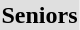<table>
<tr bgcolor="DFDFDF">
<td colspan="4" align="center"><strong>Seniors</strong></td>
</tr>
<tr>
<th scope=row style="text-align:left"><br></th>
<td></td>
<td></td>
<td></td>
</tr>
<tr>
<th scope=row style="text-align:left"><br></th>
<td></td>
<td></td>
<td></td>
</tr>
<tr>
<th scope=row style="text-align:left"><br></th>
<td></td>
<td></td>
<td></td>
</tr>
<tr>
<th scope=row style="text-align:left"><br></th>
<td></td>
<td></td>
<td></td>
</tr>
<tr>
<th scope=row style="text-align:left"><br></th>
<td></td>
<td></td>
<td></td>
</tr>
</table>
